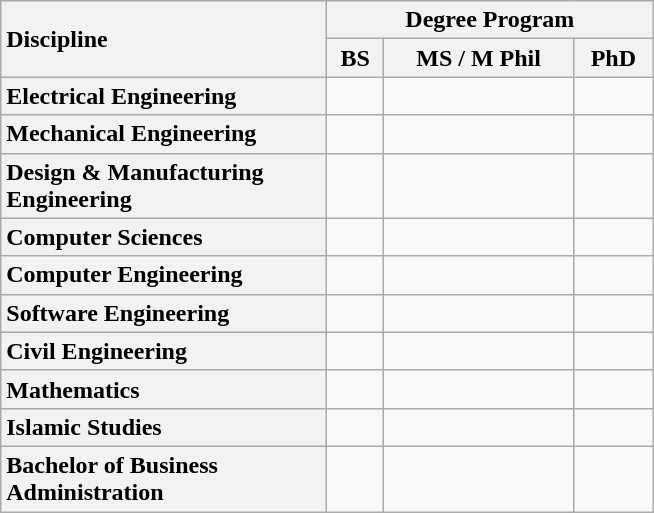<table class="wikitable" style="text-align:center;">
<tr>
<th rowspan="2" style="width:210px; text-align:left;">Discipline</th>
<th colspan="3" style="width:210px;">Degree Program</th>
</tr>
<tr>
<th>BS</th>
<th>MS / M Phil</th>
<th>PhD</th>
</tr>
<tr>
<th style="text-align:left">Electrical Engineering</th>
<td></td>
<td></td>
<td></td>
</tr>
<tr>
<th style="text-align:left">Mechanical Engineering</th>
<td></td>
<td></td>
<td></td>
</tr>
<tr>
<th style="text-align:left">Design & Manufacturing Engineering</th>
<td></td>
<td></td>
<td></td>
</tr>
<tr>
<th style="text-align:left">Computer Sciences</th>
<td></td>
<td></td>
<td></td>
</tr>
<tr>
<th style="text-align:left">Computer Engineering</th>
<td></td>
<td></td>
<td></td>
</tr>
<tr>
<th style="text-align:left">Software Engineering</th>
<td></td>
<td></td>
</tr>
<tr>
<th style="text-align:left">Civil Engineering</th>
<td></td>
<td></td>
<td></td>
</tr>
<tr>
<th style="text-align:left">Mathematics</th>
<td></td>
<td></td>
<td></td>
</tr>
<tr>
<th style="text-align:left">Islamic Studies</th>
<td></td>
<td></td>
<td></td>
</tr>
<tr>
<th style="text-align:left">Bachelor of Business Administration</th>
<td></td>
<td></td>
</tr>
</table>
